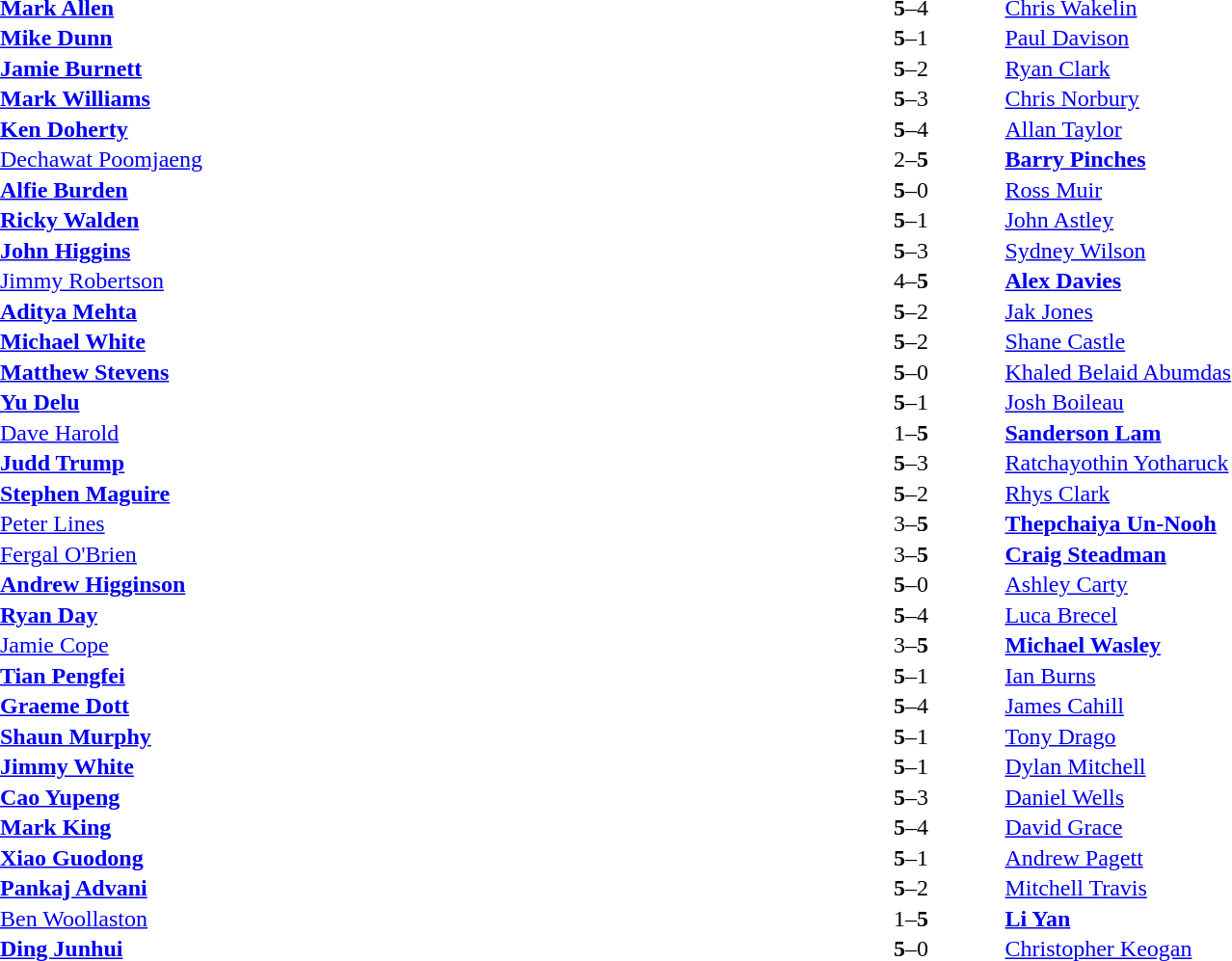<table width="100%" cellspacing="1">
<tr>
<th width=45%></th>
<th width=10%></th>
<th width=45%></th>
</tr>
<tr>
<td> <strong><a href='#'>Mark Allen</a></strong></td>
<td align="center"><strong>5</strong>–4</td>
<td> <a href='#'>Chris Wakelin</a></td>
</tr>
<tr>
<td> <strong><a href='#'>Mike Dunn</a></strong></td>
<td align="center"><strong>5</strong>–1</td>
<td> <a href='#'>Paul Davison</a></td>
</tr>
<tr>
<td> <strong><a href='#'>Jamie Burnett</a></strong></td>
<td align="center"><strong>5</strong>–2</td>
<td> <a href='#'>Ryan Clark</a></td>
</tr>
<tr>
<td> <strong><a href='#'>Mark Williams</a></strong></td>
<td align="center"><strong>5</strong>–3</td>
<td> <a href='#'>Chris Norbury</a></td>
</tr>
<tr>
<td> <strong><a href='#'>Ken Doherty</a></strong></td>
<td align="center"><strong>5</strong>–4</td>
<td> <a href='#'>Allan Taylor</a></td>
</tr>
<tr>
<td> <a href='#'>Dechawat Poomjaeng</a></td>
<td align="center">2–<strong>5</strong></td>
<td> <strong><a href='#'>Barry Pinches</a></strong></td>
</tr>
<tr>
<td> <strong><a href='#'>Alfie Burden</a></strong></td>
<td align="center"><strong>5</strong>–0</td>
<td> <a href='#'>Ross Muir</a></td>
</tr>
<tr>
<td> <strong><a href='#'>Ricky Walden</a></strong></td>
<td align="center"><strong>5</strong>–1</td>
<td> <a href='#'>John Astley</a></td>
</tr>
<tr>
<td> <strong><a href='#'>John Higgins</a></strong></td>
<td align="center"><strong>5</strong>–3</td>
<td> <a href='#'>Sydney Wilson</a></td>
</tr>
<tr>
<td> <a href='#'>Jimmy Robertson</a></td>
<td align="center">4–<strong>5</strong></td>
<td> <strong><a href='#'>Alex Davies</a></strong></td>
</tr>
<tr>
<td> <strong><a href='#'>Aditya Mehta</a></strong></td>
<td align="center"><strong>5</strong>–2</td>
<td> <a href='#'>Jak Jones</a></td>
</tr>
<tr>
<td> <strong><a href='#'>Michael White</a></strong></td>
<td align="center"><strong>5</strong>–2</td>
<td> <a href='#'>Shane Castle</a></td>
</tr>
<tr>
<td> <strong><a href='#'>Matthew Stevens</a></strong></td>
<td align="center"><strong>5</strong>–0</td>
<td> <a href='#'>Khaled Belaid Abumdas</a></td>
</tr>
<tr>
<td> <strong><a href='#'>Yu Delu</a></strong></td>
<td align="center"><strong>5</strong>–1</td>
<td> <a href='#'>Josh Boileau</a></td>
</tr>
<tr>
<td> <a href='#'>Dave Harold</a></td>
<td align="center">1–<strong>5</strong></td>
<td> <strong><a href='#'>Sanderson Lam</a></strong></td>
</tr>
<tr>
<td> <strong><a href='#'>Judd Trump</a></strong></td>
<td align="center"><strong>5</strong>–3</td>
<td> <a href='#'>Ratchayothin Yotharuck</a></td>
</tr>
<tr>
<td> <strong><a href='#'>Stephen Maguire</a></strong></td>
<td align="center"><strong>5</strong>–2</td>
<td> <a href='#'>Rhys Clark</a></td>
</tr>
<tr>
<td> <a href='#'>Peter Lines</a></td>
<td align="center">3–<strong>5</strong></td>
<td> <strong><a href='#'>Thepchaiya Un-Nooh</a></strong></td>
</tr>
<tr>
<td> <a href='#'>Fergal O'Brien</a></td>
<td align="center">3–<strong>5</strong></td>
<td> <strong><a href='#'>Craig Steadman</a></strong></td>
</tr>
<tr>
<td> <strong><a href='#'>Andrew Higginson</a></strong></td>
<td align="center"><strong>5</strong>–0</td>
<td> <a href='#'>Ashley Carty</a></td>
</tr>
<tr>
<td> <strong><a href='#'>Ryan Day</a></strong></td>
<td align="center"><strong>5</strong>–4</td>
<td> <a href='#'>Luca Brecel</a></td>
</tr>
<tr>
<td> <a href='#'>Jamie Cope</a></td>
<td align="center">3–<strong>5</strong></td>
<td> <strong><a href='#'>Michael Wasley</a></strong></td>
</tr>
<tr>
<td> <strong><a href='#'>Tian Pengfei</a></strong></td>
<td align="center"><strong>5</strong>–1</td>
<td> <a href='#'>Ian Burns</a></td>
</tr>
<tr>
<td> <strong><a href='#'>Graeme Dott</a></strong></td>
<td align="center"><strong>5</strong>–4</td>
<td> <a href='#'>James Cahill</a></td>
</tr>
<tr>
<td> <strong><a href='#'>Shaun Murphy</a></strong></td>
<td align="center"><strong>5</strong>–1</td>
<td> <a href='#'>Tony Drago</a></td>
</tr>
<tr>
<td> <strong><a href='#'>Jimmy White</a></strong></td>
<td align="center"><strong>5</strong>–1</td>
<td> <a href='#'>Dylan Mitchell</a></td>
</tr>
<tr>
<td> <strong><a href='#'>Cao Yupeng</a></strong></td>
<td align="center"><strong>5</strong>–3</td>
<td> <a href='#'>Daniel Wells</a></td>
</tr>
<tr>
<td> <strong><a href='#'>Mark King</a></strong></td>
<td align="center"><strong>5</strong>–4</td>
<td> <a href='#'>David Grace</a></td>
</tr>
<tr>
<td> <strong><a href='#'>Xiao Guodong</a></strong></td>
<td align="center"><strong>5</strong>–1</td>
<td> <a href='#'>Andrew Pagett</a></td>
</tr>
<tr>
<td> <strong><a href='#'>Pankaj Advani</a></strong></td>
<td align="center"><strong>5</strong>–2</td>
<td> <a href='#'>Mitchell Travis</a></td>
</tr>
<tr>
<td> <a href='#'>Ben Woollaston</a></td>
<td align="center">1–<strong>5</strong></td>
<td> <strong><a href='#'>Li Yan</a></strong></td>
</tr>
<tr>
<td> <strong><a href='#'>Ding Junhui</a></strong></td>
<td align="center"><strong>5</strong>–0</td>
<td> <a href='#'>Christopher Keogan</a></td>
</tr>
</table>
